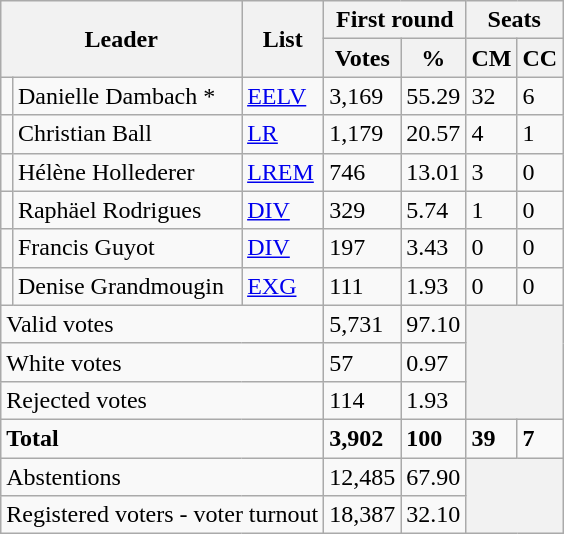<table class="wikitable">
<tr>
<th colspan="2" rowspan="2">Leader</th>
<th rowspan="2">List</th>
<th colspan="2">First round</th>
<th colspan="2">Seats</th>
</tr>
<tr>
<th>Votes</th>
<th>%</th>
<th>CM</th>
<th>CC</th>
</tr>
<tr>
<td bgcolor=></td>
<td>Danielle Dambach *</td>
<td><a href='#'>EELV</a></td>
<td>3,169</td>
<td>55.29</td>
<td>32</td>
<td>6</td>
</tr>
<tr>
<td bgcolor=></td>
<td>Christian Ball</td>
<td><a href='#'>LR</a></td>
<td>1,179</td>
<td>20.57</td>
<td>4</td>
<td>1</td>
</tr>
<tr>
<td bgcolor=></td>
<td>Hélène Hollederer</td>
<td><a href='#'>LREM</a></td>
<td>746</td>
<td>13.01</td>
<td>3</td>
<td>0</td>
</tr>
<tr>
<td bgcolor=></td>
<td>Raphäel Rodrigues</td>
<td><a href='#'>DIV</a></td>
<td>329</td>
<td>5.74</td>
<td>1</td>
<td>0</td>
</tr>
<tr>
<td bgcolor=></td>
<td>Francis Guyot</td>
<td><a href='#'>DIV</a></td>
<td>197</td>
<td>3.43</td>
<td>0</td>
<td>0</td>
</tr>
<tr>
<td bgcolor=></td>
<td>Denise Grandmougin</td>
<td><a href='#'>EXG</a></td>
<td>111</td>
<td>1.93</td>
<td>0</td>
<td>0</td>
</tr>
<tr>
<td colspan="3">Valid votes</td>
<td>5,731</td>
<td>97.10</td>
<th colspan="2" rowspan="3"></th>
</tr>
<tr>
<td colspan="3">White votes</td>
<td>57</td>
<td>0.97</td>
</tr>
<tr>
<td colspan="3">Rejected votes</td>
<td>114</td>
<td>1.93</td>
</tr>
<tr>
<td colspan="3"><strong>Total</strong></td>
<td><strong>3,902</strong></td>
<td><strong>100</strong></td>
<td><strong>39</strong></td>
<td><strong>7</strong></td>
</tr>
<tr>
<td colspan="3">Abstentions</td>
<td>12,485</td>
<td>67.90</td>
<th colspan="2" rowspan="2"></th>
</tr>
<tr>
<td colspan="3">Registered voters - voter turnout</td>
<td>18,387</td>
<td>32.10</td>
</tr>
</table>
